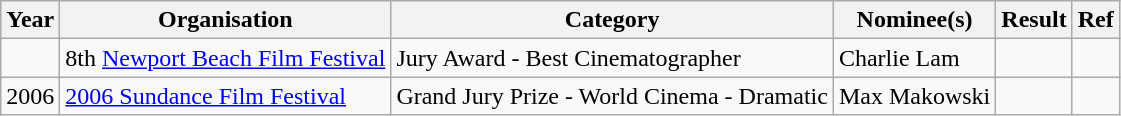<table class="wikitable">
<tr>
<th>Year</th>
<th>Organisation</th>
<th>Category</th>
<th>Nominee(s)</th>
<th>Result</th>
<th>Ref</th>
</tr>
<tr>
<td></td>
<td>8th <a href='#'>Newport Beach Film Festival</a></td>
<td>Jury Award - Best Cinematographer</td>
<td>Charlie Lam</td>
<td></td>
<td></td>
</tr>
<tr>
<td>2006</td>
<td><a href='#'>2006 Sundance Film Festival</a></td>
<td>Grand Jury Prize - World Cinema - Dramatic</td>
<td>Max Makowski</td>
<td></td>
<td></td>
</tr>
</table>
